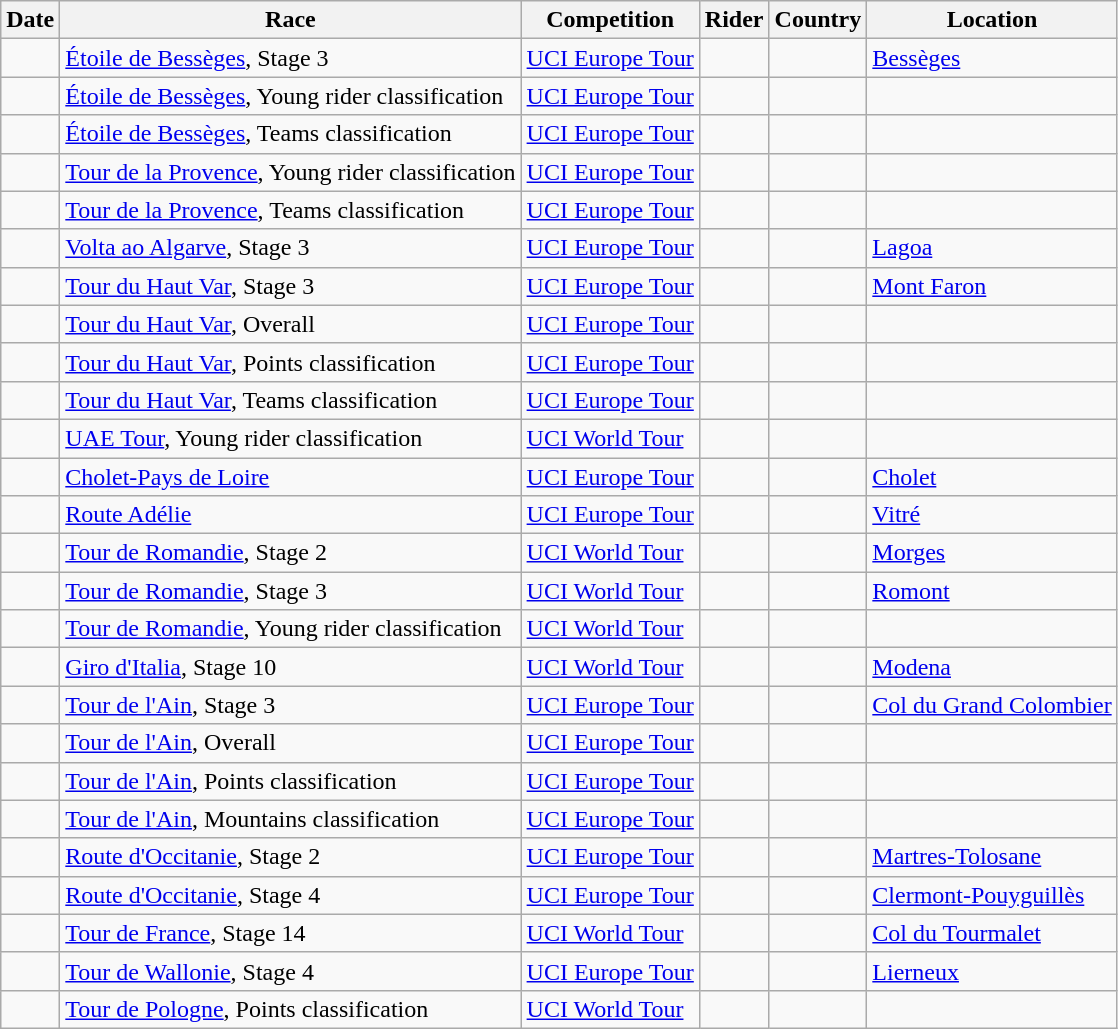<table class="wikitable sortable">
<tr>
<th>Date</th>
<th>Race</th>
<th>Competition</th>
<th>Rider</th>
<th>Country</th>
<th>Location</th>
</tr>
<tr>
<td></td>
<td><a href='#'>Étoile de Bessèges</a>, Stage 3</td>
<td><a href='#'>UCI Europe Tour</a></td>
<td></td>
<td></td>
<td><a href='#'>Bessèges</a></td>
</tr>
<tr>
<td></td>
<td><a href='#'>Étoile de Bessèges</a>, Young rider classification</td>
<td><a href='#'>UCI Europe Tour</a></td>
<td></td>
<td></td>
<td></td>
</tr>
<tr>
<td></td>
<td><a href='#'>Étoile de Bessèges</a>, Teams classification</td>
<td><a href='#'>UCI Europe Tour</a></td>
<td align="center"></td>
<td></td>
<td></td>
</tr>
<tr>
<td></td>
<td><a href='#'>Tour de la Provence</a>, Young rider classification</td>
<td><a href='#'>UCI Europe Tour</a></td>
<td></td>
<td></td>
<td></td>
</tr>
<tr>
<td></td>
<td><a href='#'>Tour de la Provence</a>, Teams classification</td>
<td><a href='#'>UCI Europe Tour</a></td>
<td align="center"></td>
<td></td>
<td></td>
</tr>
<tr>
<td></td>
<td><a href='#'>Volta ao Algarve</a>, Stage 3</td>
<td><a href='#'>UCI Europe Tour</a></td>
<td></td>
<td></td>
<td><a href='#'>Lagoa</a></td>
</tr>
<tr>
<td></td>
<td><a href='#'>Tour du Haut Var</a>, Stage 3</td>
<td><a href='#'>UCI Europe Tour</a></td>
<td></td>
<td></td>
<td><a href='#'>Mont Faron</a></td>
</tr>
<tr>
<td></td>
<td><a href='#'>Tour du Haut Var</a>, Overall</td>
<td><a href='#'>UCI Europe Tour</a></td>
<td></td>
<td></td>
<td></td>
</tr>
<tr>
<td></td>
<td><a href='#'>Tour du Haut Var</a>, Points classification</td>
<td><a href='#'>UCI Europe Tour</a></td>
<td></td>
<td></td>
<td></td>
</tr>
<tr>
<td></td>
<td><a href='#'>Tour du Haut Var</a>, Teams classification</td>
<td><a href='#'>UCI Europe Tour</a></td>
<td align="center"></td>
<td></td>
<td></td>
</tr>
<tr>
<td></td>
<td><a href='#'>UAE Tour</a>, Young rider classification</td>
<td><a href='#'>UCI World Tour</a></td>
<td></td>
<td></td>
<td></td>
</tr>
<tr>
<td></td>
<td><a href='#'>Cholet-Pays de Loire</a></td>
<td><a href='#'>UCI Europe Tour</a></td>
<td></td>
<td></td>
<td><a href='#'>Cholet</a></td>
</tr>
<tr>
<td></td>
<td><a href='#'>Route Adélie</a></td>
<td><a href='#'>UCI Europe Tour</a></td>
<td></td>
<td></td>
<td><a href='#'>Vitré</a></td>
</tr>
<tr>
<td></td>
<td><a href='#'>Tour de Romandie</a>, Stage 2</td>
<td><a href='#'>UCI World Tour</a></td>
<td></td>
<td></td>
<td><a href='#'>Morges</a></td>
</tr>
<tr>
<td></td>
<td><a href='#'>Tour de Romandie</a>, Stage 3</td>
<td><a href='#'>UCI World Tour</a></td>
<td></td>
<td></td>
<td><a href='#'>Romont</a></td>
</tr>
<tr>
<td></td>
<td><a href='#'>Tour de Romandie</a>, Young rider classification</td>
<td><a href='#'>UCI World Tour</a></td>
<td></td>
<td></td>
<td></td>
</tr>
<tr>
<td></td>
<td><a href='#'>Giro d'Italia</a>, Stage 10</td>
<td><a href='#'>UCI World Tour</a></td>
<td></td>
<td></td>
<td><a href='#'>Modena</a></td>
</tr>
<tr>
<td></td>
<td><a href='#'>Tour de l'Ain</a>, Stage 3</td>
<td><a href='#'>UCI Europe Tour</a></td>
<td></td>
<td></td>
<td><a href='#'>Col du Grand Colombier</a></td>
</tr>
<tr>
<td></td>
<td><a href='#'>Tour de l'Ain</a>, Overall</td>
<td><a href='#'>UCI Europe Tour</a></td>
<td></td>
<td></td>
<td></td>
</tr>
<tr>
<td></td>
<td><a href='#'>Tour de l'Ain</a>, Points classification</td>
<td><a href='#'>UCI Europe Tour</a></td>
<td></td>
<td></td>
<td></td>
</tr>
<tr>
<td></td>
<td><a href='#'>Tour de l'Ain</a>, Mountains classification</td>
<td><a href='#'>UCI Europe Tour</a></td>
<td></td>
<td></td>
<td></td>
</tr>
<tr>
<td></td>
<td><a href='#'>Route d'Occitanie</a>, Stage 2</td>
<td><a href='#'>UCI Europe Tour</a></td>
<td></td>
<td></td>
<td><a href='#'>Martres-Tolosane</a></td>
</tr>
<tr>
<td></td>
<td><a href='#'>Route d'Occitanie</a>, Stage 4</td>
<td><a href='#'>UCI Europe Tour</a></td>
<td></td>
<td></td>
<td><a href='#'>Clermont-Pouyguillès</a></td>
</tr>
<tr>
<td></td>
<td><a href='#'>Tour de France</a>, Stage 14</td>
<td><a href='#'>UCI World Tour</a></td>
<td></td>
<td></td>
<td><a href='#'>Col du Tourmalet</a></td>
</tr>
<tr>
<td></td>
<td><a href='#'>Tour de Wallonie</a>, Stage 4</td>
<td><a href='#'>UCI Europe Tour</a></td>
<td></td>
<td></td>
<td><a href='#'>Lierneux</a></td>
</tr>
<tr>
<td></td>
<td><a href='#'>Tour de Pologne</a>, Points classification</td>
<td><a href='#'>UCI World Tour</a></td>
<td></td>
<td></td>
<td></td>
</tr>
</table>
